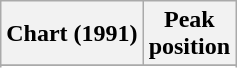<table class="wikitable sortable plainrowheaders" style="text-align:center">
<tr>
<th scope="col">Chart (1991)</th>
<th scope="col">Peak<br>position</th>
</tr>
<tr>
</tr>
<tr>
</tr>
</table>
